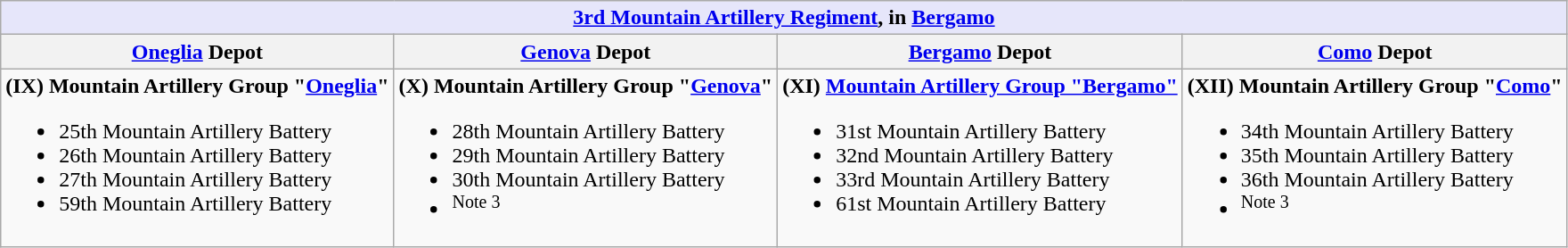<table class="wikitable">
<tr>
<th style="align: center; background: lavender;" colspan="4"><strong><a href='#'>3rd Mountain Artillery Regiment</a></strong>, in <a href='#'>Bergamo</a></th>
</tr>
<tr>
<th><a href='#'>Oneglia</a> Depot</th>
<th><a href='#'>Genova</a> Depot</th>
<th><a href='#'>Bergamo</a> Depot</th>
<th><a href='#'>Como</a> Depot</th>
</tr>
<tr style="vertical-align: top;">
<td> <strong> (IX) Mountain Artillery Group "<a href='#'>Oneglia</a>"</strong><br><ul><li> 25th Mountain Artillery Battery</li><li> 26th Mountain Artillery Battery</li><li> 27th Mountain Artillery Battery</li><li> 59th Mountain Artillery Battery</li></ul></td>
<td> <strong> (X) Mountain Artillery Group "<a href='#'>Genova</a>"</strong><br><ul><li> 28th Mountain Artillery Battery</li><li> 29th Mountain Artillery Battery</li><li> 30th Mountain Artillery Battery</li><li><sup>Note 3</sup></li></ul></td>
<td> <strong> (XI) <a href='#'>Mountain Artillery Group "Bergamo"</a></strong><br><ul><li> 31st Mountain Artillery Battery</li><li> 32nd Mountain Artillery Battery</li><li> 33rd Mountain Artillery Battery</li><li> 61st Mountain Artillery Battery</li></ul></td>
<td> <strong> (XII) Mountain Artillery Group "<a href='#'>Como</a>"</strong><br><ul><li> 34th Mountain Artillery Battery</li><li> 35th Mountain Artillery Battery</li><li> 36th Mountain Artillery Battery</li><li><sup>Note 3</sup></li></ul></td>
</tr>
</table>
